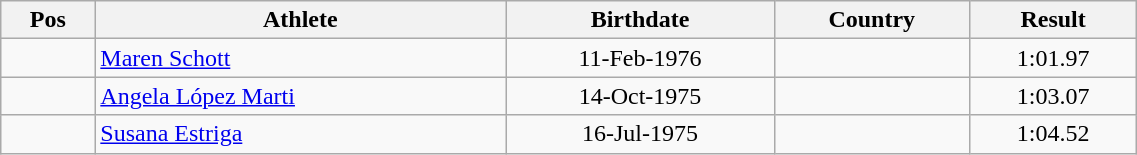<table class="wikitable"  style="text-align:center; width:60%;">
<tr>
<th>Pos</th>
<th>Athlete</th>
<th>Birthdate</th>
<th>Country</th>
<th>Result</th>
</tr>
<tr>
<td align=center></td>
<td align=left><a href='#'>Maren Schott</a></td>
<td>11-Feb-1976</td>
<td align=left></td>
<td>1:01.97</td>
</tr>
<tr>
<td align=center></td>
<td align=left><a href='#'>Angela López Marti</a></td>
<td>14-Oct-1975</td>
<td align=left></td>
<td>1:03.07</td>
</tr>
<tr>
<td align=center></td>
<td align=left><a href='#'>Susana Estriga</a></td>
<td>16-Jul-1975</td>
<td align=left></td>
<td>1:04.52</td>
</tr>
</table>
